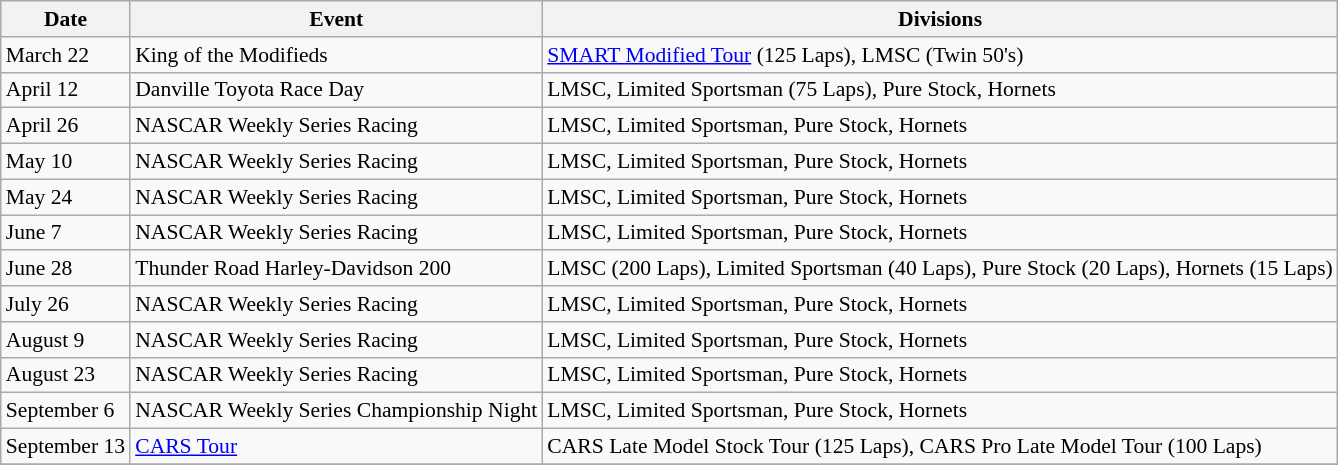<table class="wikitable" style="font-size:90%;">
<tr>
<th>Date</th>
<th>Event</th>
<th>Divisions</th>
</tr>
<tr>
<td>March 22</td>
<td>King of the Modifieds</td>
<td><a href='#'>SMART Modified Tour</a> (125 Laps), LMSC (Twin 50's)</td>
</tr>
<tr>
<td>April 12</td>
<td>Danville Toyota Race Day</td>
<td>LMSC, Limited Sportsman (75 Laps), Pure Stock, Hornets</td>
</tr>
<tr>
<td>April 26</td>
<td>NASCAR Weekly Series Racing</td>
<td>LMSC, Limited Sportsman, Pure Stock, Hornets</td>
</tr>
<tr>
<td>May 10</td>
<td>NASCAR Weekly Series Racing</td>
<td>LMSC, Limited Sportsman, Pure Stock, Hornets</td>
</tr>
<tr>
<td>May 24</td>
<td>NASCAR Weekly Series Racing</td>
<td>LMSC, Limited Sportsman, Pure Stock, Hornets</td>
</tr>
<tr>
<td>June 7</td>
<td>NASCAR Weekly Series Racing</td>
<td>LMSC, Limited Sportsman, Pure Stock, Hornets</td>
</tr>
<tr>
<td>June 28</td>
<td>Thunder Road Harley-Davidson 200</td>
<td>LMSC (200 Laps), Limited Sportsman (40 Laps), Pure Stock (20 Laps), Hornets (15 Laps)</td>
</tr>
<tr>
<td>July 26</td>
<td>NASCAR Weekly Series Racing</td>
<td>LMSC, Limited Sportsman, Pure Stock, Hornets</td>
</tr>
<tr>
<td>August 9</td>
<td>NASCAR Weekly Series Racing</td>
<td>LMSC, Limited Sportsman, Pure Stock, Hornets</td>
</tr>
<tr>
<td>August 23</td>
<td>NASCAR Weekly Series Racing</td>
<td>LMSC, Limited Sportsman, Pure Stock, Hornets</td>
</tr>
<tr>
<td>September 6</td>
<td>NASCAR Weekly Series Championship Night</td>
<td>LMSC, Limited Sportsman, Pure Stock, Hornets</td>
</tr>
<tr>
<td>September 13</td>
<td><a href='#'>CARS Tour</a></td>
<td>CARS Late Model Stock Tour (125 Laps), CARS Pro Late Model Tour (100 Laps)</td>
</tr>
<tr>
</tr>
</table>
